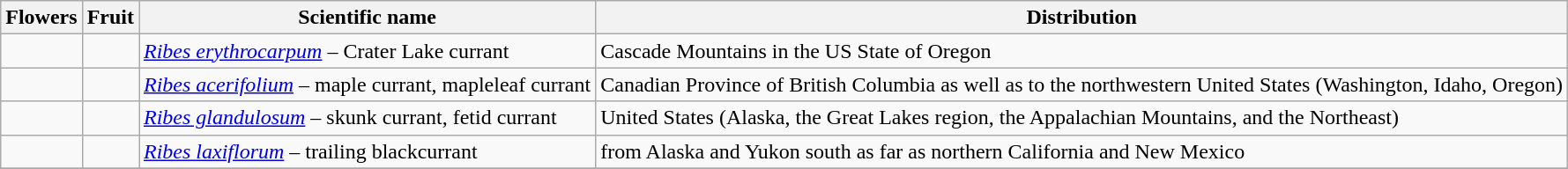<table class="wikitable">
<tr>
<th>Flowers</th>
<th>Fruit</th>
<th>Scientific name</th>
<th>Distribution</th>
</tr>
<tr>
<td></td>
<td></td>
<td><em><a href='#'>Ribes erythrocarpum</a></em>  – Crater Lake currant</td>
<td>Cascade Mountains in the US State of Oregon</td>
</tr>
<tr>
<td></td>
<td></td>
<td><em><a href='#'>Ribes acerifolium</a></em>  – maple currant, mapleleaf currant</td>
<td>Canadian Province of British Columbia as well as to the northwestern United States (Washington, Idaho, Oregon)</td>
</tr>
<tr>
<td></td>
<td></td>
<td><em><a href='#'>Ribes glandulosum</a></em>  – skunk currant, fetid currant</td>
<td>United States (Alaska, the Great Lakes region, the Appalachian Mountains, and the Northeast)</td>
</tr>
<tr>
<td></td>
<td></td>
<td><em><a href='#'>Ribes laxiflorum</a></em>  – trailing blackcurrant</td>
<td>from Alaska and Yukon south as far as northern California and New Mexico</td>
</tr>
<tr>
</tr>
</table>
